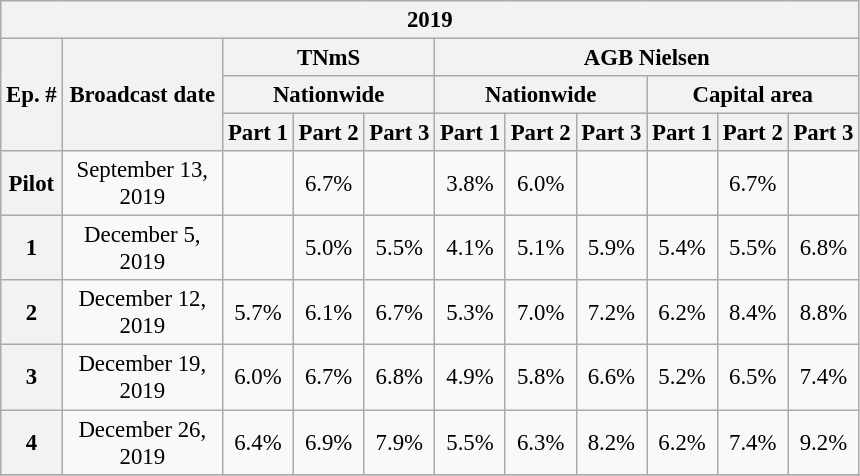<table class="wikitable sortable" style="text-align:center; font-size:95%">
<tr>
<th colspan="11">2019</th>
</tr>
<tr>
<th width=30 rowspan="3">Ep. #</th>
<th width=100 rowspan="3">Broadcast date</th>
<th colspan="3">TNmS</th>
<th colspan="6">AGB Nielsen</th>
</tr>
<tr>
<th width=110 colspan="3">Nationwide</th>
<th width=110 colspan="3">Nationwide</th>
<th width=110 colspan="3">Capital area</th>
</tr>
<tr>
<th>Part 1</th>
<th>Part 2</th>
<th>Part 3</th>
<th>Part 1</th>
<th>Part 2</th>
<th>Part 3</th>
<th>Part 1</th>
<th>Part 2</th>
<th>Part 3</th>
</tr>
<tr>
<th>Pilot</th>
<td>September 13, 2019</td>
<td></td>
<td>6.7%</td>
<td></td>
<td>3.8%</td>
<td>6.0%</td>
<td></td>
<td></td>
<td>6.7%</td>
<td></td>
</tr>
<tr>
<th>1</th>
<td>December 5, 2019</td>
<td></td>
<td>5.0%</td>
<td>5.5%</td>
<td>4.1%</td>
<td>5.1%</td>
<td>5.9%</td>
<td>5.4%</td>
<td>5.5%</td>
<td>6.8%</td>
</tr>
<tr>
<th>2</th>
<td>December 12, 2019</td>
<td>5.7%</td>
<td>6.1%</td>
<td>6.7%</td>
<td>5.3%</td>
<td>7.0%</td>
<td>7.2%</td>
<td>6.2%</td>
<td>8.4%</td>
<td>8.8%</td>
</tr>
<tr>
<th>3</th>
<td>December 19, 2019</td>
<td>6.0%</td>
<td>6.7%</td>
<td>6.8%</td>
<td>4.9%</td>
<td>5.8%</td>
<td>6.6%</td>
<td>5.2%</td>
<td>6.5%</td>
<td>7.4%</td>
</tr>
<tr>
<th>4</th>
<td>December 26, 2019</td>
<td>6.4%</td>
<td>6.9%</td>
<td>7.9%</td>
<td>5.5%</td>
<td>6.3%</td>
<td>8.2%</td>
<td>6.2%</td>
<td>7.4%</td>
<td>9.2%</td>
</tr>
<tr>
</tr>
</table>
